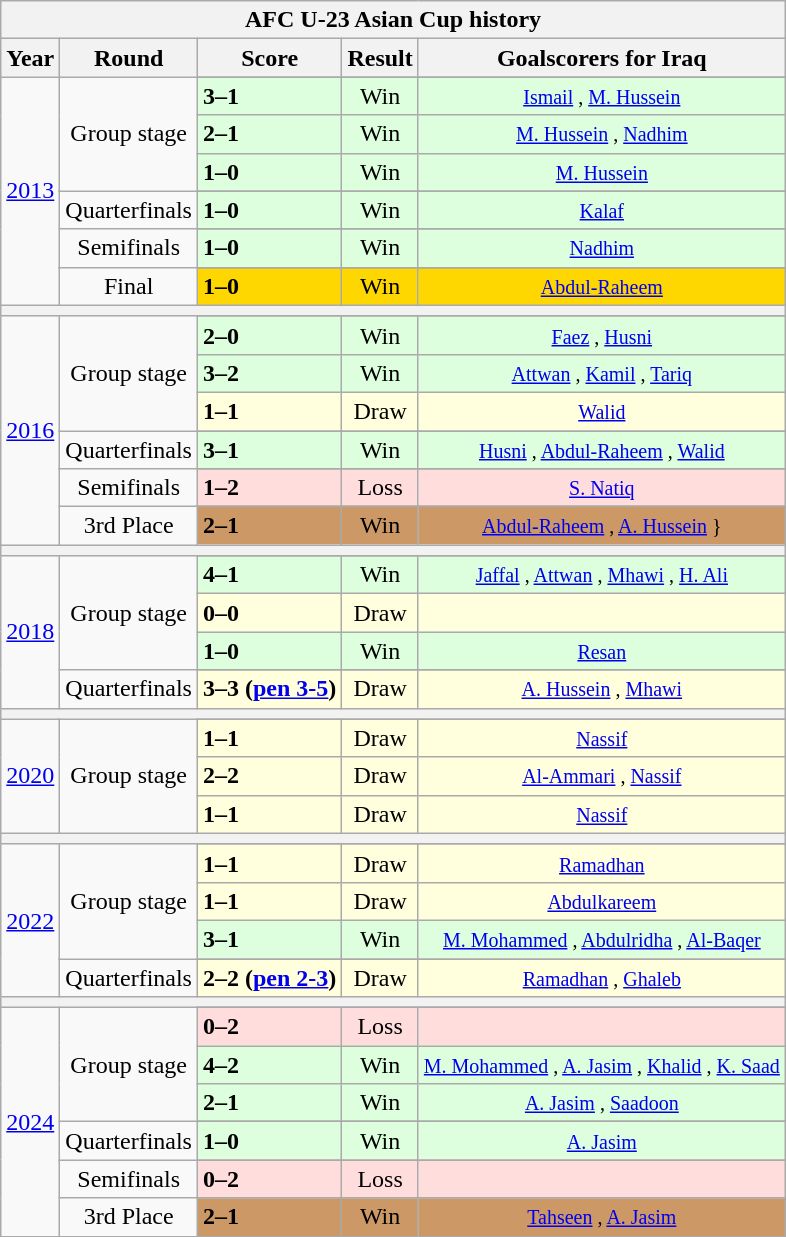<table class="wikitable sortable mw-collapsible mw-collapsed"  style="text-align:center;">
<tr>
<th colspan=5>AFC U-23 Asian Cup history</th>
</tr>
<tr>
<th>Year</th>
<th>Round</th>
<th>Score</th>
<th>Result</th>
<th>Goalscorers for Iraq</th>
</tr>
<tr>
<td rowspan=10><a href='#'>2013</a></td>
<td rowspan=4>Group stage</td>
</tr>
<tr bgcolor=#ddffdd>
<td align="left"> <strong>3–1</strong> </td>
<td>Win</td>
<td><small> <a href='#'>Ismail</a> , <a href='#'>M. Hussein</a> </small></td>
</tr>
<tr bgcolor=#ddffdd>
<td align="left"> <strong>2–1</strong> </td>
<td>Win</td>
<td><small> <a href='#'>M. Hussein</a> , <a href='#'>Nadhim</a> </small></td>
</tr>
<tr bgcolor=#ddffdd>
<td align="left"> <strong>1–0</strong> </td>
<td>Win</td>
<td><small> <a href='#'>M. Hussein</a> </small></td>
</tr>
<tr>
<td rowspan=2>Quarterfinals</td>
</tr>
<tr bgcolor=#ddffdd>
<td align="left"> <strong>1–0</strong> </td>
<td>Win</td>
<td><small> <a href='#'>Kalaf</a> </small></td>
</tr>
<tr>
<td rowspan=2>Semifinals</td>
</tr>
<tr bgcolor=#ddffdd>
<td align="left"> <strong>1–0</strong> </td>
<td>Win</td>
<td><small> <a href='#'>Nadhim</a> </small></td>
</tr>
<tr>
<td rowspan=2>Final</td>
</tr>
<tr style="background:gold;">
<td align="left"> <strong>1–0</strong> </td>
<td>Win</td>
<td><small> <a href='#'>Abdul-Raheem</a> </small></td>
</tr>
<tr>
<th colspan="5"></th>
</tr>
<tr>
<td rowspan=10><a href='#'>2016</a></td>
<td rowspan=4>Group stage</td>
</tr>
<tr bgcolor=#ddffdd>
<td align="left"> <strong>2–0</strong> </td>
<td>Win</td>
<td><small> <a href='#'>Faez</a> , <a href='#'>Husni</a> </small></td>
</tr>
<tr bgcolor=#ddffdd>
<td align="left"> <strong>3–2</strong> </td>
<td>Win</td>
<td><small> <a href='#'>Attwan</a> , <a href='#'>Kamil</a> , <a href='#'>Tariq</a> </small></td>
</tr>
<tr bgcolor=#ffffdd>
<td align="left"> <strong>1–1</strong> </td>
<td>Draw</td>
<td><small> <a href='#'>Walid</a> </small></td>
</tr>
<tr>
<td rowspan=2>Quarterfinals</td>
</tr>
<tr bgcolor=#ddffdd>
<td align="left"> <strong>3–1 </strong> </td>
<td>Win</td>
<td><small> <a href='#'>Husni</a> , <a href='#'>Abdul-Raheem</a> , <a href='#'>Walid</a> </small></td>
</tr>
<tr>
<td rowspan=2>Semifinals</td>
</tr>
<tr bgcolor=#ffdddd>
<td align="left"> <strong>1–2</strong> </td>
<td>Loss</td>
<td><small> <a href='#'>S. Natiq</a> </small></td>
</tr>
<tr>
<td rowspan=2>3rd Place</td>
</tr>
<tr bgcolor=#cc9966>
<td align="left"> <strong>2–1 </strong> </td>
<td>Win</td>
<td><small> <a href='#'>Abdul-Raheem</a> , <a href='#'>A. Hussein</a> }</small></td>
</tr>
<tr>
<th colspan="5"></th>
</tr>
<tr>
<td rowspan=6><a href='#'>2018</a></td>
<td rowspan=4>Group stage</td>
</tr>
<tr bgcolor=#ddffdd>
<td align="left"> <strong>4–1</strong> </td>
<td>Win</td>
<td><small> <a href='#'>Jaffal</a> , <a href='#'>Attwan</a> , <a href='#'>Mhawi</a> , <a href='#'>H. Ali</a> </small></td>
</tr>
<tr bgcolor=#ffffdd>
<td align="left"> <strong>0–0</strong> </td>
<td>Draw</td>
<td></td>
</tr>
<tr bgcolor=#ddffdd>
<td align="left"> <strong>1–0</strong> </td>
<td>Win</td>
<td><small> <a href='#'>Resan</a> </small></td>
</tr>
<tr>
<td rowspan=2>Quarterfinals</td>
</tr>
<tr bgcolor=#ffffdd>
<td align="left"> <strong>3–3 (<a href='#'>pen 3-5</a>)</strong> </td>
<td>Draw</td>
<td><small> <a href='#'>A. Hussein</a> , <a href='#'>Mhawi</a> </small></td>
</tr>
<tr>
<th colspan="5"></th>
</tr>
<tr>
<td rowspan=4><a href='#'>2020</a></td>
<td rowspan=4>Group stage</td>
</tr>
<tr bgcolor=#ffffdd>
<td align="left"> <strong>1–1</strong> </td>
<td>Draw</td>
<td><small> <a href='#'>Nassif</a> </small></td>
</tr>
<tr bgcolor=#ffffdd>
<td align="left"> <strong>2–2</strong> </td>
<td>Draw</td>
<td><small> <a href='#'>Al-Ammari</a> , <a href='#'>Nassif</a> </small></td>
</tr>
<tr bgcolor=#ffffdd>
<td align="left"> <strong>1–1</strong> </td>
<td>Draw</td>
<td><small> <a href='#'>Nassif</a> </small></td>
</tr>
<tr>
<th colspan="5"></th>
</tr>
<tr>
<td rowspan=6><a href='#'>2022</a></td>
<td rowspan=4>Group stage</td>
</tr>
<tr bgcolor=#ffffdd>
<td align="left"> <strong>1–1</strong> </td>
<td>Draw</td>
<td><small> <a href='#'>Ramadhan</a> </small></td>
</tr>
<tr bgcolor=#ffffdd>
<td align="left"> <strong>1–1</strong> </td>
<td>Draw</td>
<td><small> <a href='#'>Abdulkareem</a> </small></td>
</tr>
<tr bgcolor=#ddffdd>
<td align="left"> <strong>3–1</strong> </td>
<td>Win</td>
<td><small> <a href='#'>M. Mohammed</a> , <a href='#'>Abdulridha</a> , <a href='#'>Al-Baqer</a> </small></td>
</tr>
<tr>
<td rowspan=2>Quarterfinals</td>
</tr>
<tr bgcolor=#ffffdd>
<td align="left"> <strong>2–2 (<a href='#'>pen 2-3</a>)</strong> </td>
<td>Draw</td>
<td><small> <a href='#'>Ramadhan</a> , <a href='#'>Ghaleb</a> </small></td>
</tr>
<tr>
<th colspan="5"></th>
</tr>
<tr>
<td rowspan=10><a href='#'>2024</a></td>
<td rowspan=4>Group stage</td>
</tr>
<tr bgcolor=#ffdddd>
<td align="left"> <strong>0–2</strong> </td>
<td>Loss</td>
<td></td>
</tr>
<tr bgcolor=#ddffdd>
<td align="left"> <strong>4–2</strong> </td>
<td>Win</td>
<td><small> <a href='#'>M. Mohammed</a> , <a href='#'>A. Jasim</a> , <a href='#'>Khalid</a> , <a href='#'>K. Saad</a> </small></td>
</tr>
<tr bgcolor=#ddffdd>
<td align="left"> <strong>2–1</strong> </td>
<td>Win</td>
<td><small> <a href='#'>A. Jasim</a> , <a href='#'>Saadoon</a> </small></td>
</tr>
<tr>
<td rowspan=2>Quarterfinals</td>
</tr>
<tr bgcolor=#ddffdd>
<td align="left"> <strong>1–0</strong> </td>
<td>Win</td>
<td><small> <a href='#'>A. Jasim</a> </small></td>
</tr>
<tr>
<td rowspan=2>Semifinals</td>
</tr>
<tr bgcolor=#ffdddd>
<td align="left"> <strong>0–2</strong> </td>
<td>Loss</td>
<td></td>
</tr>
<tr>
<td rowspan=2>3rd Place</td>
</tr>
<tr bgcolor=#cc9966>
<td align="left"> <strong>2–1 </strong> </td>
<td>Win</td>
<td><small> <a href='#'>Tahseen</a> , <a href='#'>A. Jasim</a> </small></td>
</tr>
</table>
